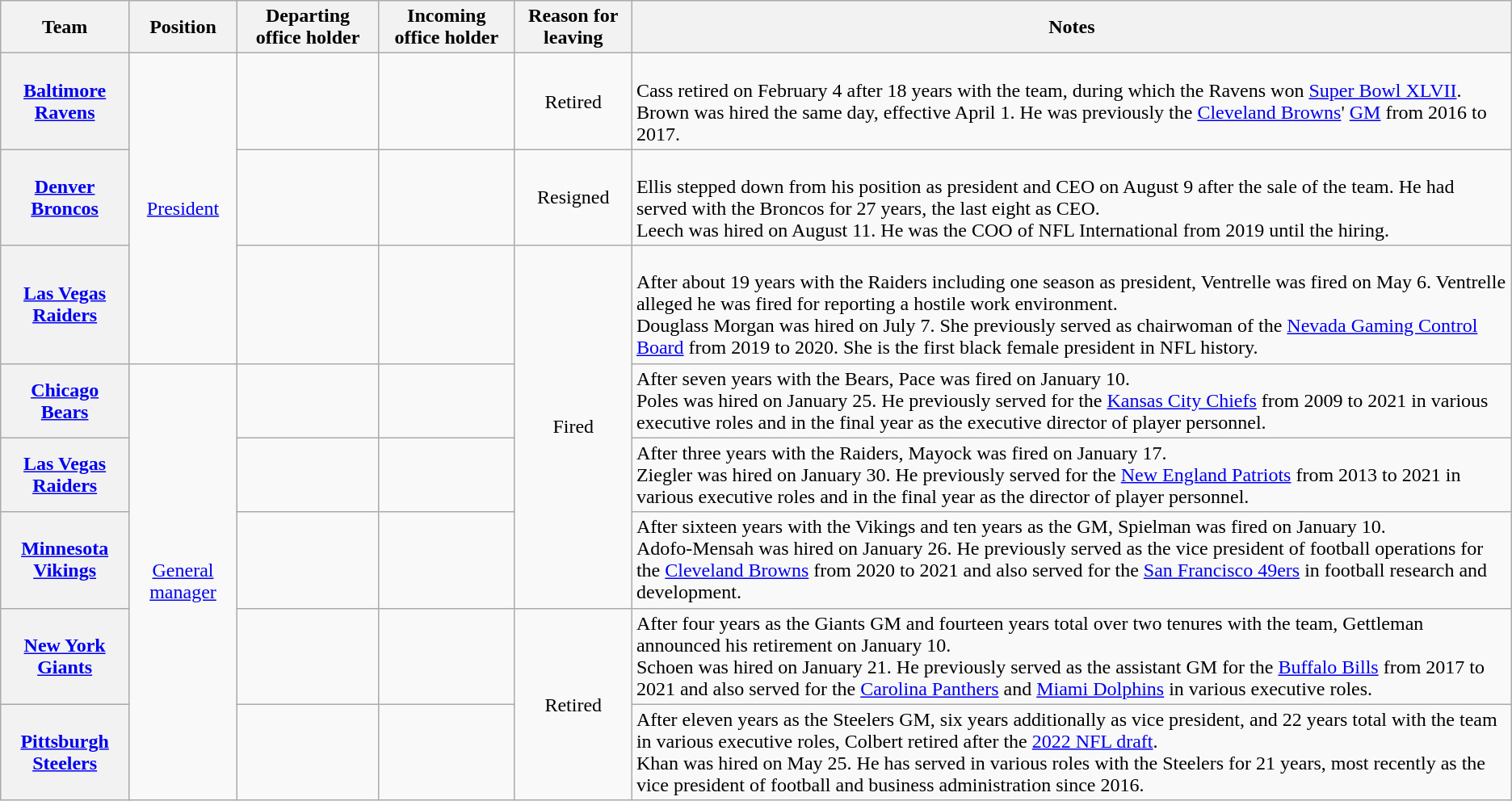<table class="wikitable sortable plainrowheaders">
<tr>
<th scope="col">Team</th>
<th scope="col">Position</th>
<th scope="col">Departing office holder</th>
<th scope="col">Incoming office holder</th>
<th scope="col" class="unsortable">Reason for leaving</th>
<th scope="col">Notes</th>
</tr>
<tr>
<th scope="row" style="text-align:center;"><a href='#'>Baltimore Ravens</a></th>
<td rowspan="3" style="text-align:center;"><a href='#'>President</a></td>
<td style="text-align:center;"></td>
<td style="text-align:center;"></td>
<td style="text-align:center;">Retired</td>
<td><br>Cass retired on February 4 after 18 years with the team, during which the Ravens won <a href='#'>Super Bowl XLVII</a>.<br>Brown was hired the same day, effective April 1. He was previously the <a href='#'>Cleveland Browns</a>' <a href='#'>GM</a> from 2016 to 2017.</td>
</tr>
<tr>
<th scope="row" style="text-align:center;"><a href='#'>Denver Broncos</a></th>
<td style="text-align:center;"></td>
<td style="text-align:center;"></td>
<td style="text-align:center;">Resigned</td>
<td><br>Ellis stepped down from his position as president and CEO on August 9 after the sale of the team. He had served with the Broncos for 27 years, the last eight as CEO.<br>Leech was hired on August 11. He was the COO of NFL International from 2019 until the hiring.</td>
</tr>
<tr>
<th scope="row" style="text-align:center;"><a href='#'>Las Vegas Raiders</a></th>
<td style="text-align:center;"></td>
<td style="text-align:center;"></td>
<td style="text-align:center;" rowspan="4">Fired</td>
<td><br>After about 19 years with the Raiders including one season as president, Ventrelle was fired on May 6. Ventrelle alleged he was fired for reporting a hostile work environment.<br>Douglass Morgan was hired on July 7. She previously served as chairwoman of the <a href='#'>Nevada Gaming Control Board</a> from 2019 to 2020. She is the first black female president in NFL history.</td>
</tr>
<tr>
<th scope="row" style="text-align:center;"><a href='#'>Chicago Bears</a></th>
<td rowspan="5" style="text-align:center;"><a href='#'>General manager</a></td>
<td style="text-align:center;"></td>
<td style="text-align:center;"></td>
<td>After seven years with the Bears, Pace was fired on January 10.<br>Poles was hired on January 25. He previously served for the <a href='#'>Kansas City Chiefs</a> from 2009 to 2021 in various executive roles and in the final year as the executive director of player personnel.</td>
</tr>
<tr>
<th scope="row" style="text-align:center;"><a href='#'>Las Vegas Raiders</a></th>
<td style="text-align:center;"></td>
<td style="text-align:center;"></td>
<td>After three years with the Raiders, Mayock was fired on January 17.<br>Ziegler was hired on January 30. He previously served for the <a href='#'>New England Patriots</a> from 2013 to 2021 in various executive roles and in the final year as the director of player personnel.</td>
</tr>
<tr>
<th scope="row" style="text-align:center;"><a href='#'>Minnesota Vikings</a></th>
<td style="text-align:center;"></td>
<td style="text-align:center;"></td>
<td>After sixteen years with the Vikings and ten years as the GM, Spielman was fired on January 10.<br>Adofo-Mensah was hired on January 26. He previously served as the vice president of football operations for the <a href='#'>Cleveland Browns</a> from 2020 to 2021 and also served for the <a href='#'>San Francisco 49ers</a> in football research and development.</td>
</tr>
<tr>
<th scope="row" style="text-align:center;"><a href='#'>New York Giants</a></th>
<td style="text-align:center;"></td>
<td style="text-align:center;"></td>
<td style="text-align:center;" rowspan="2">Retired</td>
<td>After four years as the Giants GM and fourteen years total over two tenures with the team, Gettleman announced his retirement on January 10.<br>Schoen was hired on January 21. He previously served as the assistant GM for the <a href='#'>Buffalo Bills</a> from 2017 to 2021 and also served for the <a href='#'>Carolina Panthers</a> and <a href='#'>Miami Dolphins</a> in various executive roles.</td>
</tr>
<tr>
<th scope="row" style="text-align:center;"><a href='#'>Pittsburgh Steelers</a></th>
<td style="text-align:center;"></td>
<td style="text-align:center;"></td>
<td>After eleven years as the Steelers GM, six years additionally as vice president, and 22 years total with the team in various executive roles, Colbert retired after the <a href='#'>2022 NFL draft</a>.<br>Khan was hired on May 25. He has served in various roles with the Steelers for 21 years, most recently as the vice president of football and business administration since 2016.</td>
</tr>
</table>
